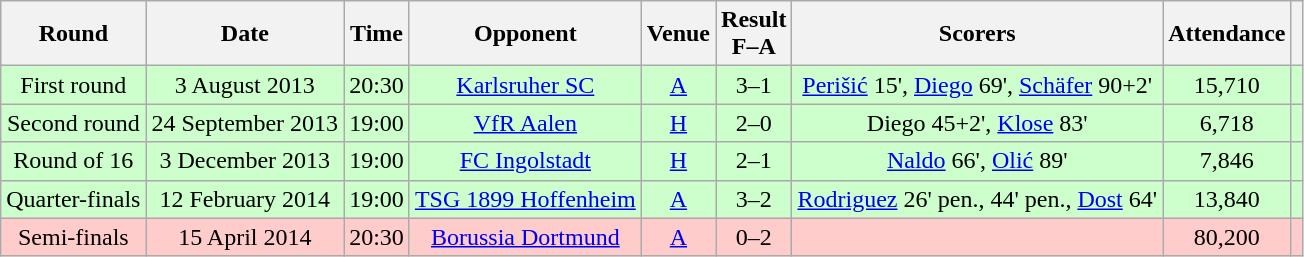<table class="wikitable sortable" style="text-align:center">
<tr>
<th>Round</th>
<th>Date</th>
<th>Time</th>
<th>Opponent</th>
<th>Venue</th>
<th>Result<br>F–A</th>
<th class="unsortable">Scorers</th>
<th>Attendance</th>
<th class="unsortable"></th>
</tr>
<tr style="background:#cfc">
<td>First round</td>
<td>3 August 2013</td>
<td>20:30</td>
<td><a href='#'>Karlsruher SC</a></td>
<td><a href='#'>A</a></td>
<td>3–1</td>
<td><a href='#'>Perišić</a> 15', <a href='#'>Diego</a> 69', <a href='#'>Schäfer</a> 90+2'</td>
<td>15,710</td>
<td></td>
</tr>
<tr style="background:#cfc">
<td>Second round</td>
<td>24 September 2013</td>
<td>19:00</td>
<td><a href='#'>VfR Aalen</a></td>
<td><a href='#'>H</a></td>
<td>2–0</td>
<td>Diego 45+2', <a href='#'>Klose</a> 83'</td>
<td>6,718</td>
<td></td>
</tr>
<tr style="background:#cfc">
<td>Round of 16</td>
<td>3 December 2013</td>
<td>19:00</td>
<td><a href='#'>FC Ingolstadt</a></td>
<td><a href='#'>H</a></td>
<td>2–1</td>
<td><a href='#'>Naldo</a> 66', <a href='#'>Olić</a> 89'</td>
<td>7,846</td>
<td></td>
</tr>
<tr style="background:#cfc">
<td>Quarter-finals</td>
<td>12 February 2014</td>
<td>19:00</td>
<td><a href='#'>TSG 1899 Hoffenheim</a></td>
<td><a href='#'>A</a></td>
<td>3–2</td>
<td><a href='#'>Rodriguez</a> 26' pen., 44' pen., <a href='#'>Dost</a> 64'</td>
<td>13,840</td>
<td></td>
</tr>
<tr style="background:#fcc">
<td>Semi-finals</td>
<td>15 April 2014</td>
<td>20:30</td>
<td><a href='#'>Borussia Dortmund</a></td>
<td><a href='#'>A</a></td>
<td>0–2</td>
<td></td>
<td>80,200</td>
<td></td>
</tr>
</table>
